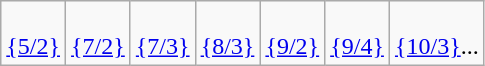<table class="wikitable">
<tr align=center>
<td><br><a href='#'>{5/2}</a></td>
<td><br><a href='#'>{7/2}</a></td>
<td><br><a href='#'>{7/3}</a></td>
<td><br><a href='#'>{8/3}</a></td>
<td><br><a href='#'>{9/2}</a></td>
<td><br><a href='#'>{9/4}</a></td>
<td><br><a href='#'>{10/3}</a>...</td>
</tr>
</table>
